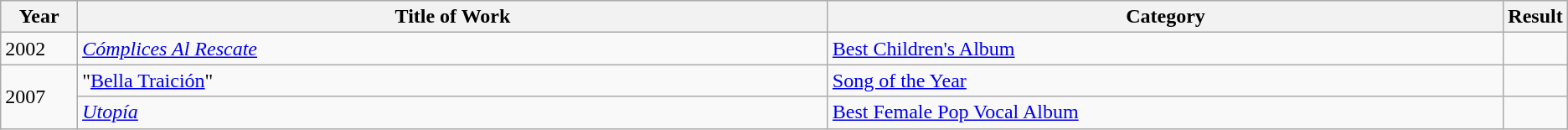<table class="wikitable" style="table-layout: fixed;">
<tr>
<th style="width:5%;">Year</th>
<th style="width:50%;">Title of Work</th>
<th style="width:50%;">Category</th>
<th style="width:10%;">Result</th>
</tr>
<tr>
<td>2002</td>
<td><em><a href='#'>Cómplices Al Rescate</a></em></td>
<td><a href='#'>Best Children's Album</a></td>
<td></td>
</tr>
<tr>
<td rowspan=2>2007</td>
<td>"<a href='#'>Bella Traición</a>"</td>
<td><a href='#'>Song of the Year</a></td>
<td></td>
</tr>
<tr>
<td><em><a href='#'>Utopía</a></em></td>
<td><a href='#'>Best Female Pop Vocal Album</a></td>
<td></td>
</tr>
</table>
